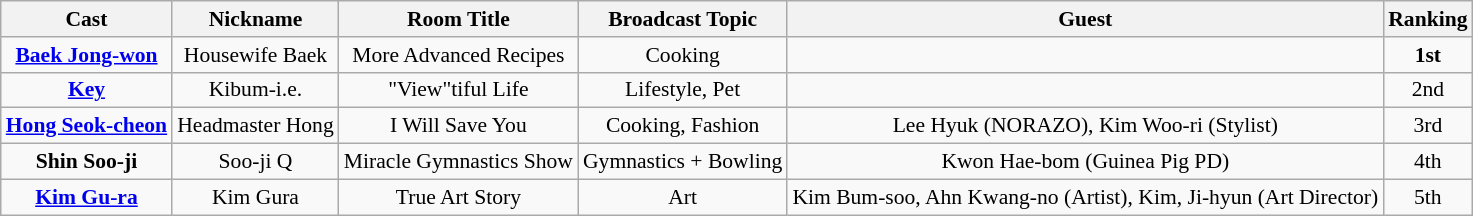<table class="wikitable" style="font-size:90%;">
<tr>
<th>Cast</th>
<th>Nickname</th>
<th>Room Title</th>
<th>Broadcast Topic</th>
<th>Guest</th>
<th>Ranking</th>
</tr>
<tr align="center">
<td><strong><a href='#'>Baek Jong-won</a></strong></td>
<td>Housewife Baek</td>
<td>More Advanced Recipes</td>
<td>Cooking</td>
<td></td>
<td><strong>1st</strong></td>
</tr>
<tr align="center">
<td><strong><a href='#'>Key</a></strong></td>
<td>Kibum-i.e.</td>
<td>"View"tiful Life</td>
<td>Lifestyle, Pet</td>
<td></td>
<td>2nd</td>
</tr>
<tr align="center">
<td><strong><a href='#'>Hong Seok-cheon</a></strong></td>
<td>Headmaster Hong</td>
<td>I Will Save You</td>
<td>Cooking, Fashion</td>
<td>Lee Hyuk (NORAZO), Kim Woo-ri (Stylist)</td>
<td>3rd</td>
</tr>
<tr align="center">
<td><strong>Shin Soo-ji</strong></td>
<td>Soo-ji Q</td>
<td>Miracle Gymnastics Show</td>
<td>Gymnastics + Bowling</td>
<td>Kwon Hae-bom (Guinea Pig PD)</td>
<td>4th</td>
</tr>
<tr align="center">
<td><strong><a href='#'>Kim Gu-ra</a></strong></td>
<td>Kim Gura</td>
<td>True Art Story</td>
<td>Art</td>
<td>Kim Bum-soo, Ahn Kwang-no (Artist), Kim, Ji-hyun (Art Director)</td>
<td>5th</td>
</tr>
</table>
